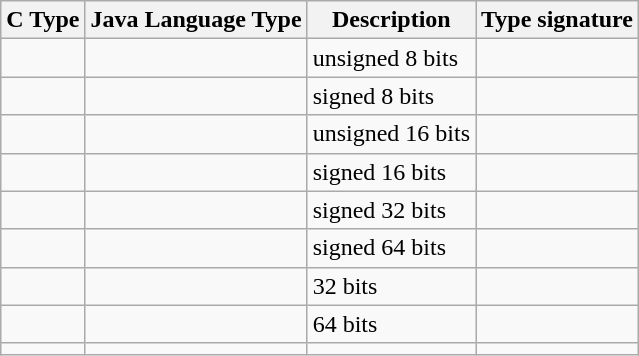<table class="wikitable">
<tr>
<th>C Type</th>
<th>Java Language Type</th>
<th>Description</th>
<th>Type signature</th>
</tr>
<tr>
<td></td>
<td></td>
<td>unsigned 8 bits</td>
<td></td>
</tr>
<tr>
<td></td>
<td></td>
<td>signed 8 bits</td>
<td></td>
</tr>
<tr>
<td></td>
<td></td>
<td>unsigned 16 bits</td>
<td></td>
</tr>
<tr>
<td></td>
<td></td>
<td>signed 16 bits</td>
<td></td>
</tr>
<tr>
<td></td>
<td></td>
<td>signed 32 bits</td>
<td></td>
</tr>
<tr>
<td></td>
<td></td>
<td>signed 64 bits</td>
<td></td>
</tr>
<tr>
<td></td>
<td></td>
<td>32 bits</td>
<td></td>
</tr>
<tr>
<td></td>
<td></td>
<td>64 bits</td>
<td></td>
</tr>
<tr>
<td></td>
<td></td>
<td></td>
<td></td>
</tr>
</table>
